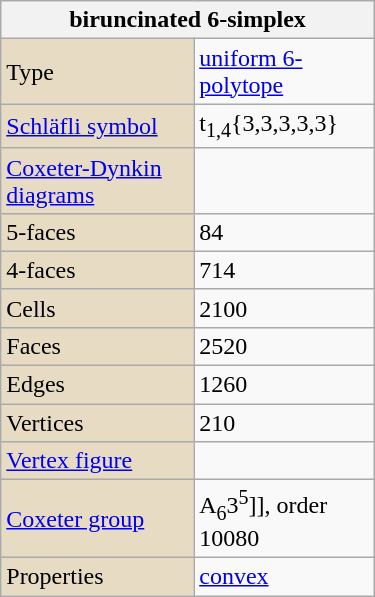<table class="wikitable" align="right" style="margin-left:10px" width="250">
<tr>
<th bgcolor=#e7dcc3 colspan=2>biruncinated 6-simplex</th>
</tr>
<tr>
<td bgcolor=#e7dcc3>Type</td>
<td><a href='#'>uniform 6-polytope</a></td>
</tr>
<tr>
<td bgcolor=#e7dcc3><a href='#'>Schläfli symbol</a></td>
<td>t<sub>1,4</sub>{3,3,3,3,3}</td>
</tr>
<tr>
<td bgcolor=#e7dcc3><a href='#'>Coxeter-Dynkin diagrams</a></td>
<td></td>
</tr>
<tr>
<td bgcolor=#e7dcc3>5-faces</td>
<td>84</td>
</tr>
<tr>
<td bgcolor=#e7dcc3>4-faces</td>
<td>714</td>
</tr>
<tr>
<td bgcolor=#e7dcc3>Cells</td>
<td>2100</td>
</tr>
<tr>
<td bgcolor=#e7dcc3>Faces</td>
<td>2520</td>
</tr>
<tr>
<td bgcolor=#e7dcc3>Edges</td>
<td>1260</td>
</tr>
<tr>
<td bgcolor=#e7dcc3>Vertices</td>
<td>210</td>
</tr>
<tr>
<td bgcolor=#e7dcc3><a href='#'>Vertex figure</a></td>
<td></td>
</tr>
<tr>
<td bgcolor=#e7dcc3><a href='#'>Coxeter group</a></td>
<td>A<sub>6</sub>3<sup>5</sup>]], order 10080</td>
</tr>
<tr>
<td bgcolor=#e7dcc3>Properties</td>
<td><a href='#'>convex</a></td>
</tr>
</table>
